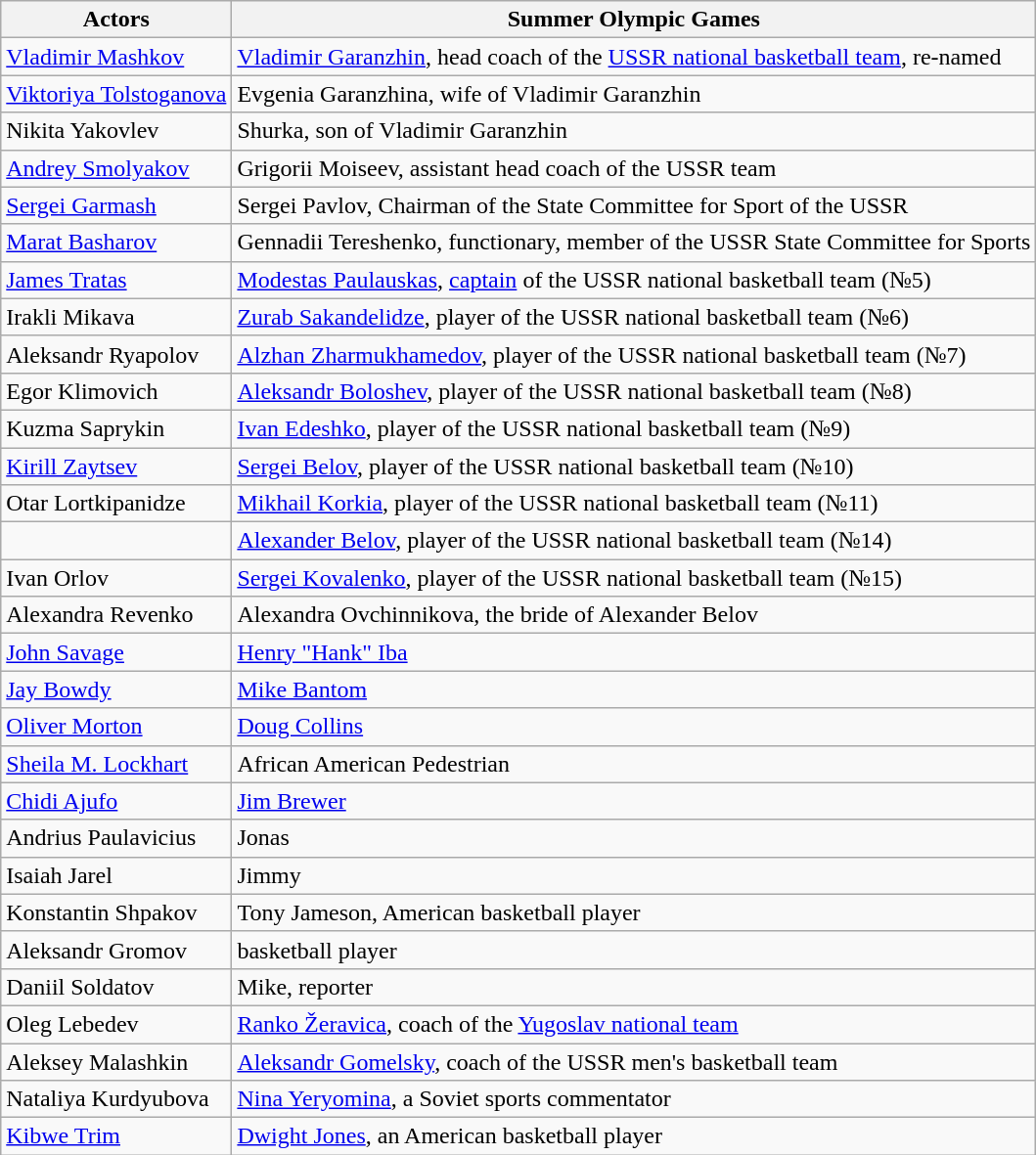<table class="wikitable">
<tr>
<th>Actors</th>
<th>Summer Olympic Games</th>
</tr>
<tr>
<td><a href='#'>Vladimir Mashkov</a></td>
<td><a href='#'>Vladimir Garanzhin</a>, head coach of the <a href='#'>USSR national basketball team</a>, re-named</td>
</tr>
<tr>
<td><a href='#'>Viktoriya Tolstoganova</a></td>
<td>Evgenia Garanzhina, wife of Vladimir Garanzhin</td>
</tr>
<tr>
<td>Nikita Yakovlev</td>
<td>Shurka, son of Vladimir Garanzhin</td>
</tr>
<tr>
<td><a href='#'>Andrey Smolyakov</a></td>
<td>Grigorii Moiseev, assistant head coach of the USSR team</td>
</tr>
<tr>
<td><a href='#'>Sergei Garmash</a></td>
<td>Sergei Pavlov, Chairman of the State Committee for Sport of the USSR</td>
</tr>
<tr>
<td><a href='#'>Marat Basharov</a></td>
<td>Gennadii Tereshenko, functionary, member of the USSR State Committee for Sports</td>
</tr>
<tr>
<td><a href='#'>James Tratas</a></td>
<td><a href='#'>Modestas Paulauskas</a>, <a href='#'>captain</a> of the USSR national basketball team (№5)</td>
</tr>
<tr>
<td>Irakli Mikava</td>
<td><a href='#'>Zurab Sakandelidze</a>, player of the USSR national basketball team (№6)</td>
</tr>
<tr>
<td>Aleksandr Ryapolov</td>
<td><a href='#'>Alzhan Zharmukhamedov</a>, player of the USSR national basketball team (№7)</td>
</tr>
<tr>
<td>Egor Klimovich</td>
<td><a href='#'>Aleksandr Boloshev</a>, player of the USSR national basketball team (№8)</td>
</tr>
<tr>
<td>Kuzma Saprykin</td>
<td><a href='#'>Ivan Edeshko</a>, player of the USSR national basketball team (№9)</td>
</tr>
<tr>
<td><a href='#'>Kirill Zaytsev</a></td>
<td><a href='#'>Sergei Belov</a>, player of the USSR national basketball team (№10)</td>
</tr>
<tr>
<td>Otar Lortkipanidze</td>
<td><a href='#'>Mikhail Korkia</a>, player of the USSR national basketball team (№11)</td>
</tr>
<tr>
<td></td>
<td><a href='#'>Alexander Belov</a>, player of the USSR national basketball team (№14)</td>
</tr>
<tr>
<td>Ivan Orlov</td>
<td><a href='#'>Sergei Kovalenko</a>, player of the USSR national basketball team (№15)</td>
</tr>
<tr>
<td>Alexandra Revenko</td>
<td>Alexandra Ovchinnikova, the bride of Alexander Belov</td>
</tr>
<tr>
<td><a href='#'>John Savage</a></td>
<td><a href='#'>Henry "Hank" Iba</a></td>
</tr>
<tr>
<td><a href='#'>Jay Bowdy</a></td>
<td><a href='#'>Mike Bantom</a></td>
</tr>
<tr>
<td><a href='#'>Oliver Morton</a></td>
<td><a href='#'>Doug Collins</a></td>
</tr>
<tr>
<td><a href='#'>Sheila M. Lockhart</a></td>
<td>African American Pedestrian</td>
</tr>
<tr>
<td><a href='#'>Chidi Ajufo</a></td>
<td><a href='#'>Jim Brewer</a></td>
</tr>
<tr>
<td>Andrius Paulavicius</td>
<td>Jonas</td>
</tr>
<tr>
<td>Isaiah Jarel</td>
<td>Jimmy</td>
</tr>
<tr>
<td>Konstantin Shpakov</td>
<td>Tony Jameson, American basketball player</td>
</tr>
<tr>
<td>Aleksandr Gromov</td>
<td>basketball player</td>
</tr>
<tr>
<td>Daniil Soldatov</td>
<td>Mike, reporter</td>
</tr>
<tr>
<td>Oleg Lebedev</td>
<td><a href='#'>Ranko Žeravica</a>, coach of the <a href='#'>Yugoslav national team</a></td>
</tr>
<tr>
<td>Aleksey Malashkin</td>
<td><a href='#'>Aleksandr Gomelsky</a>, coach of the USSR men's basketball team</td>
</tr>
<tr>
<td>Nataliya Kurdyubova</td>
<td><a href='#'>Nina Yeryomina</a>, a Soviet sports commentator</td>
</tr>
<tr>
<td><a href='#'>Kibwe Trim</a></td>
<td><a href='#'>Dwight Jones</a>, an American basketball player</td>
</tr>
</table>
